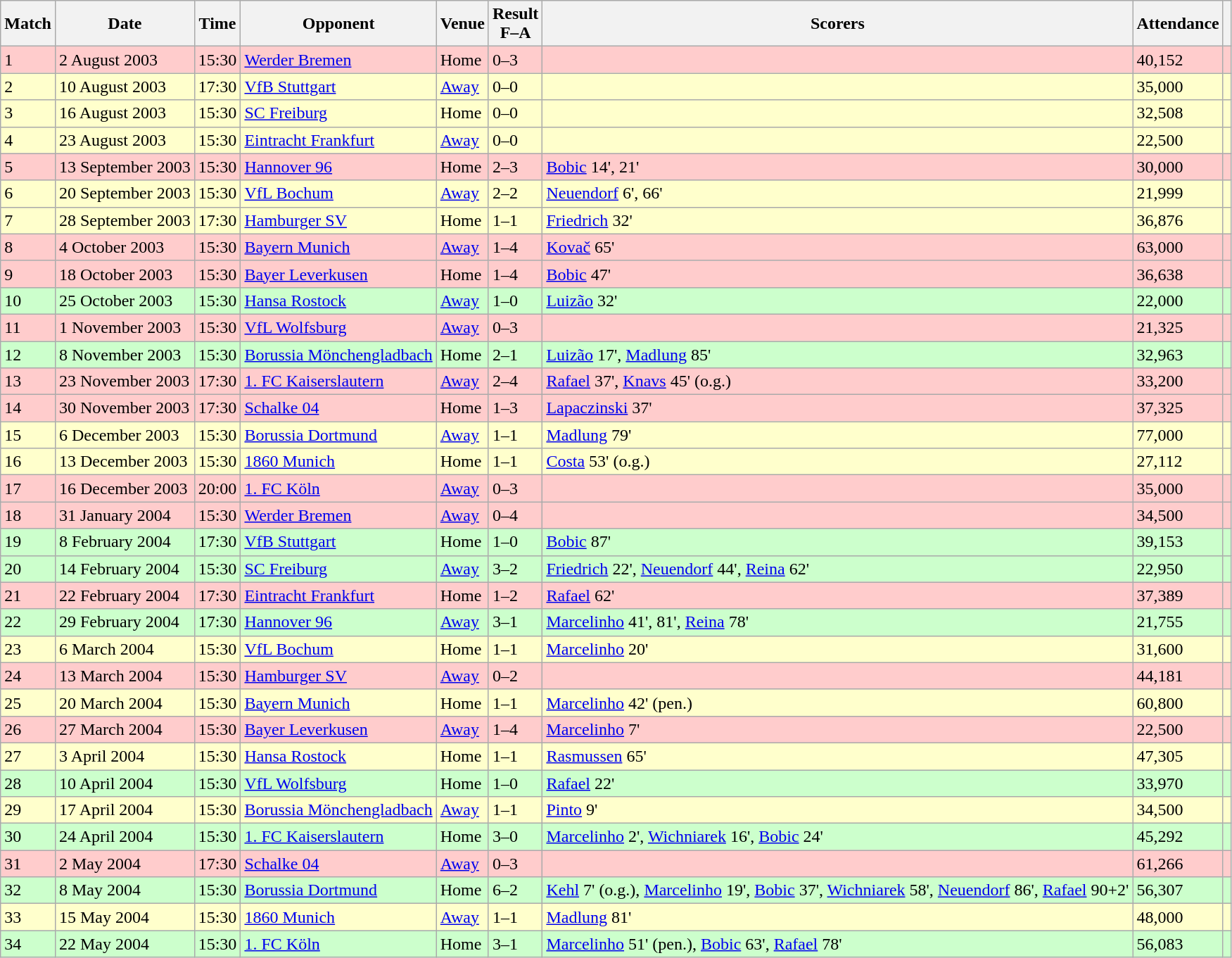<table class="wikitable sortable">
<tr>
<th>Match</th>
<th>Date</th>
<th>Time</th>
<th>Opponent</th>
<th>Venue</th>
<th>Result<br>F–A</th>
<th class="unsortable">Scorers</th>
<th>Attendance</th>
<th class="unsortable"></th>
</tr>
<tr bgcolor="#FFCCCC">
<td>1</td>
<td>2 August 2003</td>
<td>15:30</td>
<td><a href='#'>Werder Bremen</a></td>
<td>Home</td>
<td>0–3</td>
<td></td>
<td>40,152</td>
<td></td>
</tr>
<tr bgcolor="#FFFFCC">
<td>2</td>
<td>10 August 2003</td>
<td>17:30</td>
<td><a href='#'>VfB Stuttgart</a></td>
<td><a href='#'>Away</a></td>
<td>0–0</td>
<td></td>
<td>35,000</td>
<td></td>
</tr>
<tr bgcolor="#FFFFCC">
<td>3</td>
<td>16 August 2003</td>
<td>15:30</td>
<td><a href='#'>SC Freiburg</a></td>
<td>Home</td>
<td>0–0</td>
<td></td>
<td>32,508</td>
<td></td>
</tr>
<tr bgcolor="#FFFFCC">
<td>4</td>
<td>23 August 2003</td>
<td>15:30</td>
<td><a href='#'>Eintracht Frankfurt</a></td>
<td><a href='#'>Away</a></td>
<td>0–0</td>
<td></td>
<td>22,500</td>
<td></td>
</tr>
<tr bgcolor="#FFCCCC">
<td>5</td>
<td>13 September 2003</td>
<td>15:30</td>
<td><a href='#'>Hannover 96</a></td>
<td>Home</td>
<td>2–3</td>
<td><a href='#'>Bobic</a> 14', 21'</td>
<td>30,000</td>
<td></td>
</tr>
<tr bgcolor="#FFFFCC">
<td>6</td>
<td>20 September 2003</td>
<td>15:30</td>
<td><a href='#'>VfL Bochum</a></td>
<td><a href='#'>Away</a></td>
<td>2–2</td>
<td><a href='#'>Neuendorf</a> 6', 66'</td>
<td>21,999</td>
<td></td>
</tr>
<tr bgcolor="#FFFFCC">
<td>7</td>
<td>28 September 2003</td>
<td>17:30</td>
<td><a href='#'>Hamburger SV</a></td>
<td>Home</td>
<td>1–1</td>
<td><a href='#'>Friedrich</a> 32'</td>
<td>36,876</td>
<td></td>
</tr>
<tr bgcolor="#FFCCCC">
<td>8</td>
<td>4 October 2003</td>
<td>15:30</td>
<td><a href='#'>Bayern Munich</a></td>
<td><a href='#'>Away</a></td>
<td>1–4</td>
<td><a href='#'>Kovač</a> 65'</td>
<td>63,000</td>
<td></td>
</tr>
<tr bgcolor="#FFCCCC">
<td>9</td>
<td>18 October 2003</td>
<td>15:30</td>
<td><a href='#'>Bayer Leverkusen</a></td>
<td>Home</td>
<td>1–4</td>
<td><a href='#'>Bobic</a> 47'</td>
<td>36,638</td>
<td></td>
</tr>
<tr bgcolor="#CCFFCC">
<td>10</td>
<td>25 October 2003</td>
<td>15:30</td>
<td><a href='#'>Hansa Rostock</a></td>
<td><a href='#'>Away</a></td>
<td>1–0</td>
<td><a href='#'>Luizão</a> 32'</td>
<td>22,000</td>
<td></td>
</tr>
<tr bgcolor="#FFCCCC">
<td>11</td>
<td>1 November 2003</td>
<td>15:30</td>
<td><a href='#'>VfL Wolfsburg</a></td>
<td><a href='#'>Away</a></td>
<td>0–3</td>
<td></td>
<td>21,325</td>
<td></td>
</tr>
<tr bgcolor="#CCFFCC">
<td>12</td>
<td>8 November 2003</td>
<td>15:30</td>
<td><a href='#'>Borussia Mönchengladbach</a></td>
<td>Home</td>
<td>2–1</td>
<td><a href='#'>Luizão</a> 17', <a href='#'>Madlung</a> 85'</td>
<td>32,963</td>
<td></td>
</tr>
<tr bgcolor="#FFCCCC">
<td>13</td>
<td>23 November 2003</td>
<td>17:30</td>
<td><a href='#'>1. FC Kaiserslautern</a></td>
<td><a href='#'>Away</a></td>
<td>2–4</td>
<td><a href='#'>Rafael</a> 37', <a href='#'>Knavs</a> 45' (o.g.)</td>
<td>33,200</td>
<td></td>
</tr>
<tr bgcolor="#FFCCCC">
<td>14</td>
<td>30 November 2003</td>
<td>17:30</td>
<td><a href='#'>Schalke 04</a></td>
<td>Home</td>
<td>1–3</td>
<td><a href='#'>Lapaczinski</a> 37'</td>
<td>37,325</td>
<td></td>
</tr>
<tr bgcolor="#FFFFCC">
<td>15</td>
<td>6 December 2003</td>
<td>15:30</td>
<td><a href='#'>Borussia Dortmund</a></td>
<td><a href='#'>Away</a></td>
<td>1–1</td>
<td><a href='#'>Madlung</a> 79'</td>
<td>77,000</td>
<td></td>
</tr>
<tr bgcolor="#FFFFCC">
<td>16</td>
<td>13 December 2003</td>
<td>15:30</td>
<td><a href='#'>1860 Munich</a></td>
<td>Home</td>
<td>1–1</td>
<td><a href='#'>Costa</a> 53' (o.g.)</td>
<td>27,112</td>
<td></td>
</tr>
<tr bgcolor="#FFCCCC">
<td>17</td>
<td>16 December 2003</td>
<td>20:00</td>
<td><a href='#'>1. FC Köln</a></td>
<td><a href='#'>Away</a></td>
<td>0–3</td>
<td></td>
<td>35,000</td>
<td></td>
</tr>
<tr bgcolor="#FFCCCC">
<td>18</td>
<td>31 January 2004</td>
<td>15:30</td>
<td><a href='#'>Werder Bremen</a></td>
<td><a href='#'>Away</a></td>
<td>0–4</td>
<td></td>
<td>34,500</td>
<td></td>
</tr>
<tr bgcolor="#CCFFCC">
<td>19</td>
<td>8 February 2004</td>
<td>17:30</td>
<td><a href='#'>VfB Stuttgart</a></td>
<td>Home</td>
<td>1–0</td>
<td><a href='#'>Bobic</a> 87'</td>
<td>39,153</td>
<td></td>
</tr>
<tr bgcolor="#CCFFCC">
<td>20</td>
<td>14 February 2004</td>
<td>15:30</td>
<td><a href='#'>SC Freiburg</a></td>
<td><a href='#'>Away</a></td>
<td>3–2</td>
<td><a href='#'>Friedrich</a> 22', <a href='#'>Neuendorf</a> 44', <a href='#'>Reina</a> 62'</td>
<td>22,950</td>
<td></td>
</tr>
<tr bgcolor="#FFCCCC">
<td>21</td>
<td>22 February 2004</td>
<td>17:30</td>
<td><a href='#'>Eintracht Frankfurt</a></td>
<td>Home</td>
<td>1–2</td>
<td><a href='#'>Rafael</a> 62'</td>
<td>37,389</td>
<td></td>
</tr>
<tr bgcolor="#CCFFCC">
<td>22</td>
<td>29 February 2004</td>
<td>17:30</td>
<td><a href='#'>Hannover 96</a></td>
<td><a href='#'>Away</a></td>
<td>3–1</td>
<td><a href='#'>Marcelinho</a> 41', 81', <a href='#'>Reina</a> 78'</td>
<td>21,755</td>
<td></td>
</tr>
<tr bgcolor="#FFFFCC">
<td>23</td>
<td>6 March 2004</td>
<td>15:30</td>
<td><a href='#'>VfL Bochum</a></td>
<td>Home</td>
<td>1–1</td>
<td><a href='#'>Marcelinho</a> 20'</td>
<td>31,600</td>
<td></td>
</tr>
<tr bgcolor="#FFCCCC">
<td>24</td>
<td>13 March 2004</td>
<td>15:30</td>
<td><a href='#'>Hamburger SV</a></td>
<td><a href='#'>Away</a></td>
<td>0–2</td>
<td></td>
<td>44,181</td>
<td></td>
</tr>
<tr bgcolor="#FFFFCC">
<td>25</td>
<td>20 March 2004</td>
<td>15:30</td>
<td><a href='#'>Bayern Munich</a></td>
<td>Home</td>
<td>1–1</td>
<td><a href='#'>Marcelinho</a> 42' (pen.)</td>
<td>60,800</td>
<td></td>
</tr>
<tr bgcolor="#FFCCCC">
<td>26</td>
<td>27 March 2004</td>
<td>15:30</td>
<td><a href='#'>Bayer Leverkusen</a></td>
<td><a href='#'>Away</a></td>
<td>1–4</td>
<td><a href='#'>Marcelinho</a> 7'</td>
<td>22,500</td>
<td></td>
</tr>
<tr bgcolor="#FFFFCC">
<td>27</td>
<td>3 April 2004</td>
<td>15:30</td>
<td><a href='#'>Hansa Rostock</a></td>
<td>Home</td>
<td>1–1</td>
<td><a href='#'>Rasmussen</a> 65'</td>
<td>47,305</td>
<td></td>
</tr>
<tr bgcolor="#CCFFCC">
<td>28</td>
<td>10 April 2004</td>
<td>15:30</td>
<td><a href='#'>VfL Wolfsburg</a></td>
<td>Home</td>
<td>1–0</td>
<td><a href='#'>Rafael</a> 22'</td>
<td>33,970</td>
<td></td>
</tr>
<tr bgcolor="#FFFFCC">
<td>29</td>
<td>17 April 2004</td>
<td>15:30</td>
<td><a href='#'>Borussia Mönchengladbach</a></td>
<td><a href='#'>Away</a></td>
<td>1–1</td>
<td><a href='#'>Pinto</a> 9'</td>
<td>34,500</td>
<td></td>
</tr>
<tr bgcolor="#CCFFCC">
<td>30</td>
<td>24 April 2004</td>
<td>15:30</td>
<td><a href='#'>1. FC Kaiserslautern</a></td>
<td>Home</td>
<td>3–0</td>
<td><a href='#'>Marcelinho</a> 2', <a href='#'>Wichniarek</a> 16', <a href='#'>Bobic</a> 24'</td>
<td>45,292</td>
<td></td>
</tr>
<tr bgcolor="#FFCCCC">
<td>31</td>
<td>2 May 2004</td>
<td>17:30</td>
<td><a href='#'>Schalke 04</a></td>
<td><a href='#'>Away</a></td>
<td>0–3</td>
<td></td>
<td>61,266</td>
<td></td>
</tr>
<tr bgcolor="#CCFFCC">
<td>32</td>
<td>8 May 2004</td>
<td>15:30</td>
<td><a href='#'>Borussia Dortmund</a></td>
<td>Home</td>
<td>6–2</td>
<td><a href='#'>Kehl</a> 7' (o.g.), <a href='#'>Marcelinho</a> 19', <a href='#'>Bobic</a> 37', <a href='#'>Wichniarek</a> 58', <a href='#'>Neuendorf</a> 86', <a href='#'>Rafael</a> 90+2'</td>
<td>56,307</td>
<td></td>
</tr>
<tr bgcolor="#FFFFCC">
<td>33</td>
<td>15 May 2004</td>
<td>15:30</td>
<td><a href='#'>1860 Munich</a></td>
<td><a href='#'>Away</a></td>
<td>1–1</td>
<td><a href='#'>Madlung</a> 81'</td>
<td>48,000</td>
<td></td>
</tr>
<tr bgcolor="#CCFFCC">
<td>34</td>
<td>22 May 2004</td>
<td>15:30</td>
<td><a href='#'>1. FC Köln</a></td>
<td>Home</td>
<td>3–1</td>
<td><a href='#'>Marcelinho</a> 51' (pen.), <a href='#'>Bobic</a> 63', <a href='#'>Rafael</a> 78'</td>
<td>56,083</td>
<td></td>
</tr>
</table>
